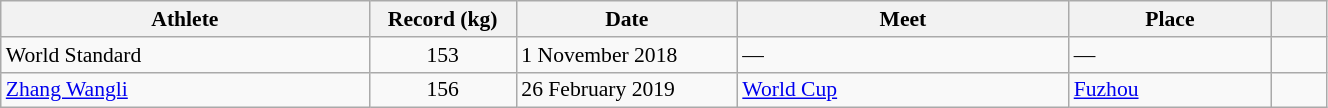<table class="wikitable" style="font-size:90%; width: 70%;">
<tr>
<th width=20%>Athlete</th>
<th width=8%>Record (kg)</th>
<th width=12%>Date</th>
<th width=18%>Meet</th>
<th width=11%>Place</th>
<th width=3%></th>
</tr>
<tr>
<td>World Standard</td>
<td align=center>153</td>
<td>1 November 2018</td>
<td>—</td>
<td>—</td>
<td></td>
</tr>
<tr>
<td> <a href='#'>Zhang Wangli</a></td>
<td align=center>156</td>
<td>26 February 2019</td>
<td><a href='#'>World Cup</a></td>
<td><a href='#'>Fuzhou</a></td>
<td></td>
</tr>
</table>
